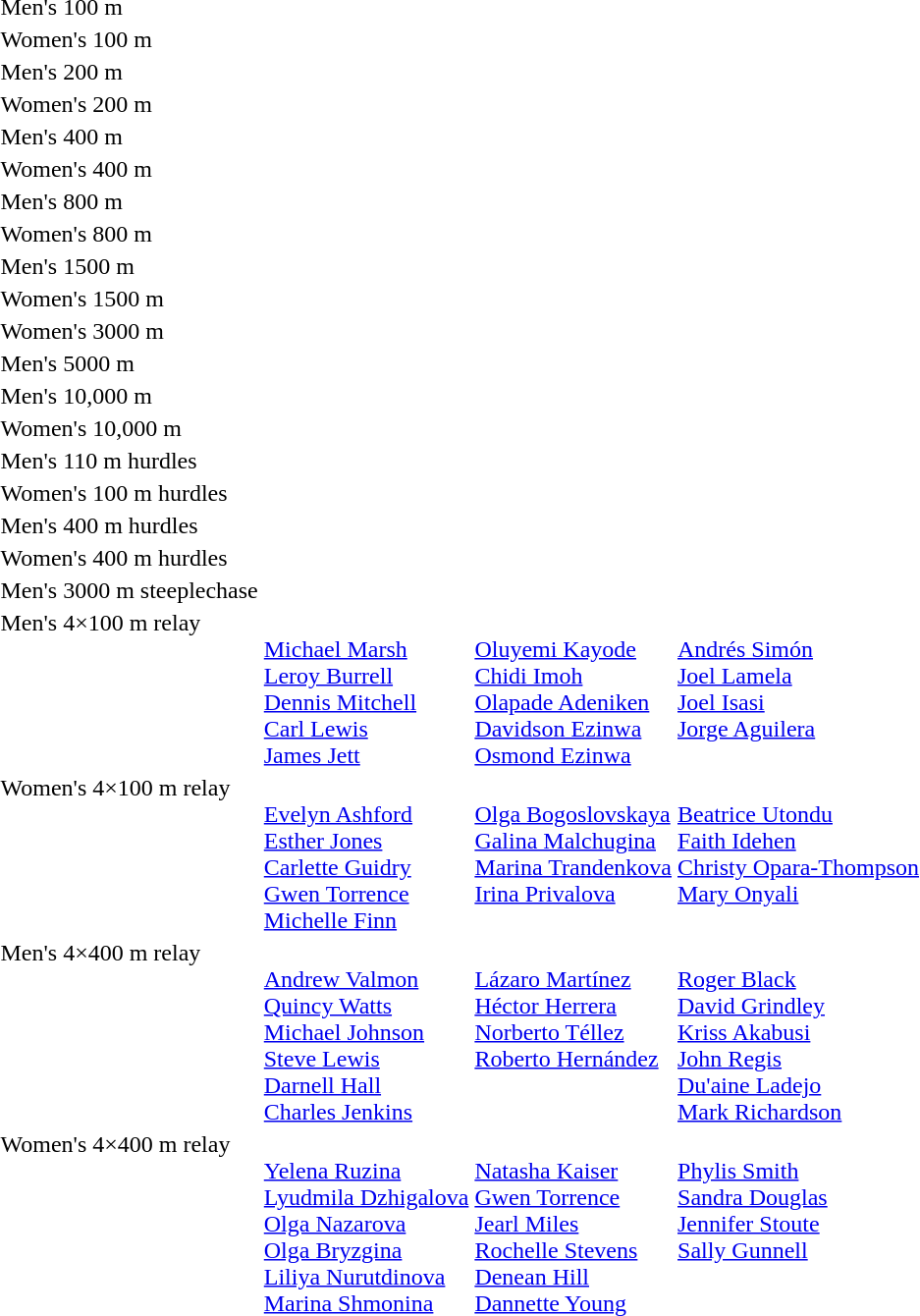<table>
<tr>
<td>Men's 100 m<br></td>
<td></td>
<td></td>
<td></td>
</tr>
<tr>
<td>Women's 100 m<br></td>
<td></td>
<td></td>
<td></td>
</tr>
<tr>
<td>Men's 200 m<br></td>
<td></td>
<td></td>
<td></td>
</tr>
<tr>
<td>Women's 200 m<br></td>
<td></td>
<td></td>
<td></td>
</tr>
<tr>
<td>Men's 400 m<br></td>
<td></td>
<td></td>
<td></td>
</tr>
<tr>
<td>Women's 400 m<br></td>
<td></td>
<td></td>
<td></td>
</tr>
<tr>
<td>Men's 800 m<br></td>
<td></td>
<td></td>
<td></td>
</tr>
<tr>
<td>Women's 800 m<br></td>
<td></td>
<td></td>
<td></td>
</tr>
<tr>
<td>Men's 1500 m<br></td>
<td></td>
<td></td>
<td></td>
</tr>
<tr>
<td>Women's 1500 m<br></td>
<td></td>
<td></td>
<td></td>
</tr>
<tr>
<td>Women's 3000 m<br></td>
<td></td>
<td></td>
<td></td>
</tr>
<tr>
<td>Men's 5000 m<br></td>
<td></td>
<td></td>
<td></td>
</tr>
<tr>
<td>Men's 10,000 m<br></td>
<td></td>
<td></td>
<td></td>
</tr>
<tr>
<td>Women's 10,000 m<br></td>
<td></td>
<td></td>
<td></td>
</tr>
<tr>
<td>Men's 110 m hurdles<br></td>
<td></td>
<td></td>
<td></td>
</tr>
<tr>
<td>Women's 100 m hurdles<br></td>
<td></td>
<td></td>
<td></td>
</tr>
<tr>
<td>Men's 400 m hurdles<br></td>
<td></td>
<td></td>
<td></td>
</tr>
<tr>
<td>Women's 400 m hurdles<br></td>
<td></td>
<td></td>
<td></td>
</tr>
<tr>
<td>Men's 3000 m steeplechase<br></td>
<td></td>
<td></td>
<td></td>
</tr>
<tr valign="top">
<td>Men's 4×100 m relay<br></td>
<td valign="top"><br><a href='#'>Michael Marsh</a><br><a href='#'>Leroy Burrell</a><br><a href='#'>Dennis Mitchell</a><br><a href='#'>Carl Lewis</a><br><a href='#'>James Jett</a></td>
<td valign=top><br><a href='#'>Oluyemi Kayode</a><br><a href='#'>Chidi Imoh</a><br><a href='#'>Olapade Adeniken</a><br><a href='#'>Davidson Ezinwa</a><br><a href='#'>Osmond Ezinwa</a></td>
<td valign="top"><br><a href='#'>Andrés Simón</a><br><a href='#'>Joel Lamela</a><br><a href='#'>Joel Isasi</a><br><a href='#'>Jorge Aguilera</a></td>
</tr>
<tr valign="top">
<td>Women's 4×100 m relay<br></td>
<td valign="top"><br><a href='#'>Evelyn Ashford</a><br><a href='#'>Esther Jones</a><br><a href='#'>Carlette Guidry</a><br><a href='#'>Gwen Torrence</a><br><a href='#'>Michelle Finn</a></td>
<td valign="top"><br><a href='#'>Olga Bogoslovskaya</a><br><a href='#'>Galina Malchugina</a><br><a href='#'>Marina Trandenkova</a><br><a href='#'>Irina Privalova</a></td>
<td valign="top"><br><a href='#'>Beatrice Utondu</a><br><a href='#'>Faith Idehen</a><br><a href='#'>Christy Opara-Thompson</a><br><a href='#'>Mary Onyali</a></td>
</tr>
<tr valign="top">
<td>Men's 4×400 m relay<br></td>
<td valign="top"><br><a href='#'>Andrew Valmon</a><br><a href='#'>Quincy Watts</a><br><a href='#'>Michael Johnson</a><br><a href='#'>Steve Lewis</a><br><a href='#'>Darnell Hall</a><br><a href='#'>Charles Jenkins</a></td>
<td valign="top"><br><a href='#'>Lázaro Martínez</a><br><a href='#'>Héctor Herrera</a><br><a href='#'>Norberto Téllez</a><br><a href='#'>Roberto Hernández</a></td>
<td valign="top"><br><a href='#'>Roger Black</a><br><a href='#'>David Grindley</a><br><a href='#'>Kriss Akabusi</a><br><a href='#'>John Regis</a><br><a href='#'>Du'aine Ladejo</a><br><a href='#'>Mark Richardson</a></td>
</tr>
<tr valign="top">
<td>Women's 4×400 m relay<br></td>
<td valign="top"><br><a href='#'>Yelena Ruzina</a><br><a href='#'>Lyudmila Dzhigalova</a><br><a href='#'>Olga Nazarova</a><br><a href='#'>Olga Bryzgina</a><br><a href='#'>Liliya Nurutdinova</a><br><a href='#'>Marina Shmonina</a></td>
<td valign="top"><br><a href='#'>Natasha Kaiser</a><br><a href='#'>Gwen Torrence</a><br><a href='#'>Jearl Miles</a><br><a href='#'>Rochelle Stevens</a><br><a href='#'>Denean Hill</a><br><a href='#'>Dannette Young</a></td>
<td valign="top"><br><a href='#'>Phylis Smith</a><br><a href='#'>Sandra Douglas</a><br><a href='#'>Jennifer Stoute</a><br><a href='#'>Sally Gunnell</a></td>
</tr>
</table>
